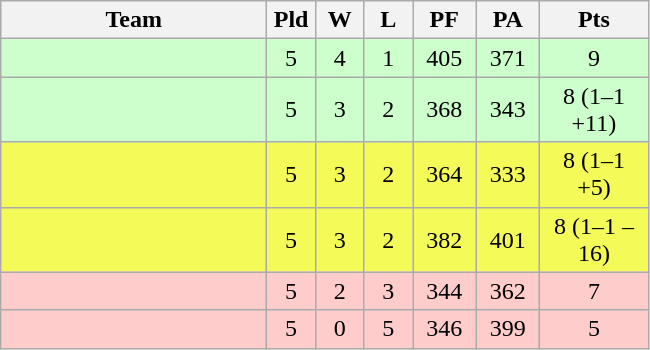<table class="wikitable" style="text-align:center;">
<tr>
<th width=170>Team</th>
<th width=25>Pld</th>
<th width=25>W</th>
<th width=25>L</th>
<th width=35>PF</th>
<th width=35>PA</th>
<th width=65>Pts</th>
</tr>
<tr bgcolor=#ccffcc>
<td align="left"></td>
<td>5</td>
<td>4</td>
<td>1</td>
<td>405</td>
<td>371</td>
<td>9</td>
</tr>
<tr bgcolor=#ccffcc>
<td align="left"></td>
<td>5</td>
<td>3</td>
<td>2</td>
<td>368</td>
<td>343</td>
<td>8 (1–1 +11)</td>
</tr>
<tr bgcolor=#F4FA58>
<td align="left"></td>
<td>5</td>
<td>3</td>
<td>2</td>
<td>364</td>
<td>333</td>
<td>8 (1–1 +5)</td>
</tr>
<tr bgcolor=#F4FA58>
<td align="left"></td>
<td>5</td>
<td>3</td>
<td>2</td>
<td>382</td>
<td>401</td>
<td>8 (1–1 –16)</td>
</tr>
<tr bgcolor=#ffcccc>
<td align="left"></td>
<td>5</td>
<td>2</td>
<td>3</td>
<td>344</td>
<td>362</td>
<td>7</td>
</tr>
<tr bgcolor=#ffcccc>
<td align="left"></td>
<td>5</td>
<td>0</td>
<td>5</td>
<td>346</td>
<td>399</td>
<td>5</td>
</tr>
</table>
